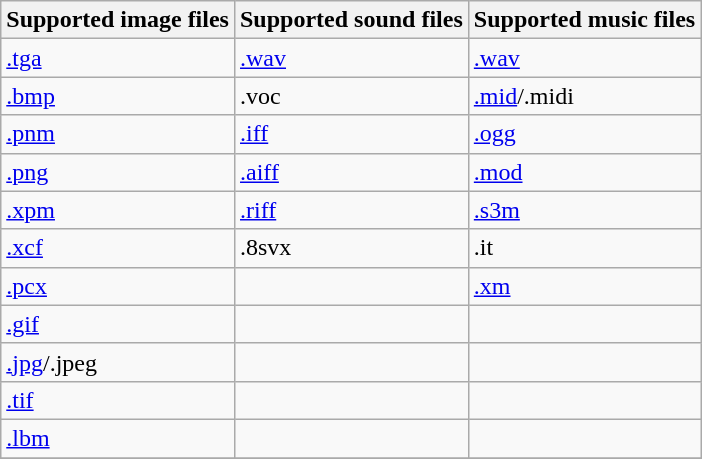<table class="wikitable" border="1">
<tr>
<th>Supported image files</th>
<th>Supported sound files</th>
<th>Supported music files</th>
</tr>
<tr>
<td><a href='#'>.tga</a></td>
<td><a href='#'>.wav</a></td>
<td><a href='#'>.wav</a></td>
</tr>
<tr>
<td><a href='#'>.bmp</a></td>
<td>.voc</td>
<td><a href='#'>.mid</a>/.midi</td>
</tr>
<tr>
<td><a href='#'>.pnm</a></td>
<td><a href='#'>.iff</a></td>
<td><a href='#'>.ogg</a></td>
</tr>
<tr>
<td><a href='#'>.png</a></td>
<td><a href='#'>.aiff</a></td>
<td><a href='#'>.mod</a></td>
</tr>
<tr>
<td><a href='#'>.xpm</a></td>
<td><a href='#'>.riff</a></td>
<td><a href='#'>.s3m</a></td>
</tr>
<tr>
<td><a href='#'>.xcf</a></td>
<td>.8svx</td>
<td>.it</td>
</tr>
<tr>
<td><a href='#'>.pcx</a></td>
<td></td>
<td><a href='#'>.xm</a></td>
</tr>
<tr>
<td><a href='#'>.gif</a></td>
<td></td>
<td></td>
</tr>
<tr>
<td><a href='#'>.jpg</a>/.jpeg</td>
<td></td>
<td></td>
</tr>
<tr>
<td><a href='#'>.tif</a></td>
<td></td>
<td></td>
</tr>
<tr>
<td><a href='#'>.lbm</a></td>
<td></td>
<td></td>
</tr>
<tr>
</tr>
</table>
